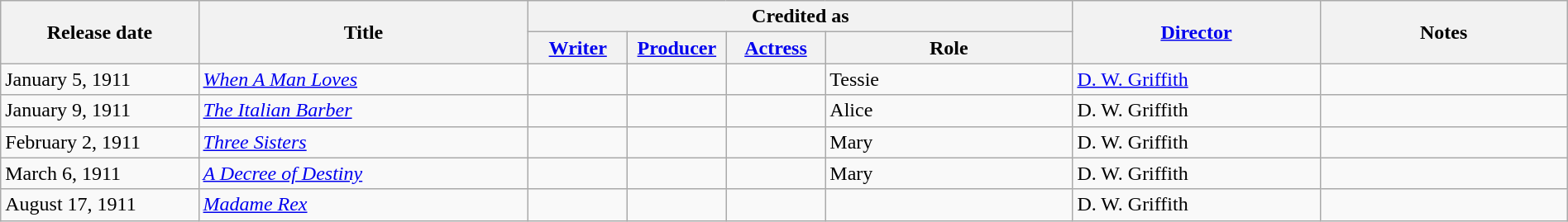<table class="wikitable sortable sticky-header-multi" style="width: 100%; margin-right: 0;">
<tr>
<th scope="col" width="12%" rowspan="2">Release date</th>
<th scope="col" width="20%" rowspan="2">Title</th>
<th scope="col" colspan="4">Credited as</th>
<th scope="col" width="15%" rowspan="2"><a href='#'>Director</a></th>
<th scope="col" width="15%" rowspan="2">Notes</th>
</tr>
<tr>
<th width="6%"><a href='#'>Writer</a></th>
<th width="6%"><a href='#'>Producer</a></th>
<th width="6%"><a href='#'>Actress</a></th>
<th width="15%">Role</th>
</tr>
<tr>
<td>January 5, 1911</td>
<td scope="row"><em><a href='#'>When A Man Loves</a></em></td>
<td></td>
<td></td>
<td></td>
<td>Tessie</td>
<td><a href='#'>D. W. Griffith</a></td>
<td></td>
</tr>
<tr>
<td>January 9, 1911</td>
<td scope="row" data-sort-value="Italian Barber, The"><em><a href='#'>The Italian Barber</a></em></td>
<td></td>
<td></td>
<td></td>
<td>Alice</td>
<td>D. W. Griffith</td>
<td></td>
</tr>
<tr>
<td>February 2, 1911</td>
<td scope="row"><em><a href='#'>Three Sisters</a></em></td>
<td></td>
<td></td>
<td></td>
<td>Mary</td>
<td>D. W. Griffith</td>
<td></td>
</tr>
<tr>
<td>March 6, 1911</td>
<td scope="row" data-sort-value="Decree of Destiny, A"><em><a href='#'>A Decree of Destiny</a></em></td>
<td></td>
<td></td>
<td></td>
<td>Mary</td>
<td>D. W. Griffith</td>
<td></td>
</tr>
<tr>
<td>August 17, 1911</td>
<td scope="row"><em><a href='#'>Madame Rex</a></em></td>
<td></td>
<td></td>
<td></td>
<td></td>
<td>D. W. Griffith</td>
<td></td>
</tr>
</table>
